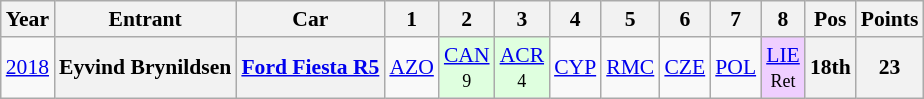<table class="wikitable" border="1" style="text-align:center; font-size:90%;">
<tr>
<th>Year</th>
<th>Entrant</th>
<th>Car</th>
<th>1</th>
<th>2</th>
<th>3</th>
<th>4</th>
<th>5</th>
<th>6</th>
<th>7</th>
<th>8</th>
<th>Pos</th>
<th>Points</th>
</tr>
<tr>
<td><a href='#'>2018</a></td>
<th> Eyvind Brynildsen</th>
<th><a href='#'>Ford Fiesta R5</a></th>
<td><a href='#'>AZO</a></td>
<td style="background:#DFFFDF;"><a href='#'>CAN</a><br><small>9</small></td>
<td style="background:#DFFFDF;"><a href='#'>ACR</a><br><small>4</small></td>
<td><a href='#'>CYP</a></td>
<td><a href='#'>RMC</a></td>
<td><a href='#'>CZE</a></td>
<td><a href='#'>POL</a></td>
<td style="background:#EFCFFF;"><a href='#'>LIE</a><br><small>Ret</small></td>
<th>18th</th>
<th>23</th>
</tr>
</table>
